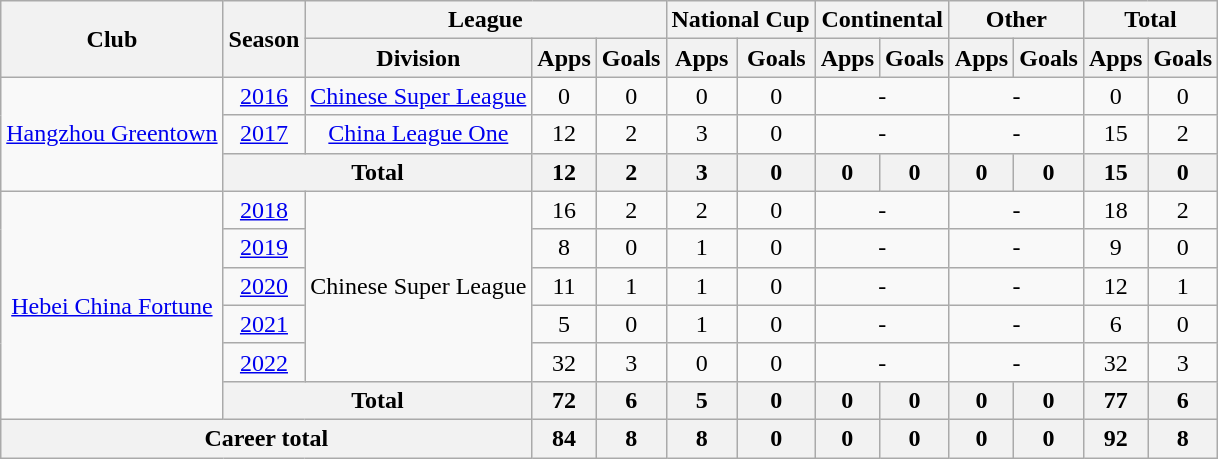<table class="wikitable" style="text-align: center">
<tr>
<th rowspan="2">Club</th>
<th rowspan="2">Season</th>
<th colspan="3">League</th>
<th colspan="2">National Cup</th>
<th colspan="2">Continental</th>
<th colspan="2">Other</th>
<th colspan="2">Total</th>
</tr>
<tr>
<th>Division</th>
<th>Apps</th>
<th>Goals</th>
<th>Apps</th>
<th>Goals</th>
<th>Apps</th>
<th>Goals</th>
<th>Apps</th>
<th>Goals</th>
<th>Apps</th>
<th>Goals</th>
</tr>
<tr>
<td rowspan="3"><a href='#'>Hangzhou Greentown</a></td>
<td><a href='#'>2016</a></td>
<td><a href='#'>Chinese Super League</a></td>
<td>0</td>
<td>0</td>
<td>0</td>
<td>0</td>
<td colspan="2">-</td>
<td colspan="2">-</td>
<td>0</td>
<td>0</td>
</tr>
<tr>
<td><a href='#'>2017</a></td>
<td><a href='#'>China League One</a></td>
<td>12</td>
<td>2</td>
<td>3</td>
<td>0</td>
<td colspan="2">-</td>
<td colspan="2">-</td>
<td>15</td>
<td>2</td>
</tr>
<tr>
<th colspan="2"><strong>Total</strong></th>
<th>12</th>
<th>2</th>
<th>3</th>
<th>0</th>
<th>0</th>
<th>0</th>
<th>0</th>
<th>0</th>
<th>15</th>
<th>0</th>
</tr>
<tr>
<td rowspan=6><a href='#'>Hebei China Fortune</a></td>
<td><a href='#'>2018</a></td>
<td rowspan=5>Chinese Super League</td>
<td>16</td>
<td>2</td>
<td>2</td>
<td>0</td>
<td colspan="2">-</td>
<td colspan="2">-</td>
<td>18</td>
<td>2</td>
</tr>
<tr>
<td><a href='#'>2019</a></td>
<td>8</td>
<td>0</td>
<td>1</td>
<td>0</td>
<td colspan="2">-</td>
<td colspan="2">-</td>
<td>9</td>
<td>0</td>
</tr>
<tr>
<td><a href='#'>2020</a></td>
<td>11</td>
<td>1</td>
<td>1</td>
<td>0</td>
<td colspan="2">-</td>
<td colspan="2">-</td>
<td>12</td>
<td>1</td>
</tr>
<tr>
<td><a href='#'>2021</a></td>
<td>5</td>
<td>0</td>
<td>1</td>
<td>0</td>
<td colspan="2">-</td>
<td colspan="2">-</td>
<td>6</td>
<td>0</td>
</tr>
<tr>
<td><a href='#'>2022</a></td>
<td>32</td>
<td>3</td>
<td>0</td>
<td>0</td>
<td colspan="2">-</td>
<td colspan="2">-</td>
<td>32</td>
<td>3</td>
</tr>
<tr>
<th colspan="2"><strong>Total</strong></th>
<th>72</th>
<th>6</th>
<th>5</th>
<th>0</th>
<th>0</th>
<th>0</th>
<th>0</th>
<th>0</th>
<th>77</th>
<th>6</th>
</tr>
<tr>
<th colspan=3>Career total</th>
<th>84</th>
<th>8</th>
<th>8</th>
<th>0</th>
<th>0</th>
<th>0</th>
<th>0</th>
<th>0</th>
<th>92</th>
<th>8</th>
</tr>
</table>
